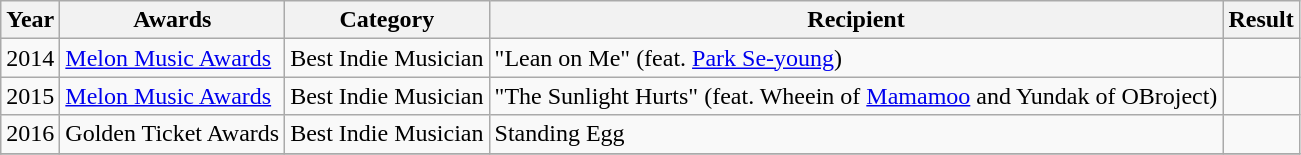<table class="wikitable">
<tr>
<th>Year</th>
<th>Awards</th>
<th>Category</th>
<th>Recipient</th>
<th>Result</th>
</tr>
<tr>
<td>2014</td>
<td><a href='#'>Melon Music Awards</a></td>
<td>Best Indie Musician</td>
<td>"Lean on Me" (feat. <a href='#'>Park Se-young</a>)</td>
<td></td>
</tr>
<tr>
<td>2015</td>
<td><a href='#'>Melon Music Awards</a></td>
<td>Best Indie Musician</td>
<td>"The Sunlight Hurts" (feat. Wheein of <a href='#'>Mamamoo</a> and Yundak of OBroject)</td>
<td></td>
</tr>
<tr>
<td>2016</td>
<td>Golden Ticket Awards</td>
<td>Best Indie Musician</td>
<td>Standing Egg</td>
<td></td>
</tr>
<tr>
</tr>
</table>
